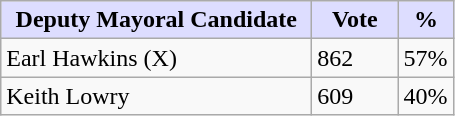<table class="wikitable">
<tr>
<th style="background:#ddf; width:200px;">Deputy Mayoral Candidate</th>
<th style="background:#ddf; width:50px;">Vote</th>
<th style="background:#ddf; width:30px;">%</th>
</tr>
<tr>
<td>Earl Hawkins (X)</td>
<td>862</td>
<td>57%</td>
</tr>
<tr>
<td>Keith Lowry</td>
<td>609</td>
<td>40%</td>
</tr>
</table>
